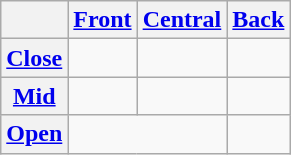<table class="wikitable" style="text-align:center">
<tr>
<th></th>
<th><a href='#'>Front</a></th>
<th><a href='#'>Central</a></th>
<th><a href='#'>Back</a></th>
</tr>
<tr>
<th><a href='#'>Close</a></th>
<td align="center"></td>
<td></td>
<td></td>
</tr>
<tr>
<th><a href='#'>Mid</a></th>
<td></td>
<td></td>
<td></td>
</tr>
<tr>
<th><a href='#'>Open</a></th>
<td colspan="2"></td>
<td></td>
</tr>
</table>
